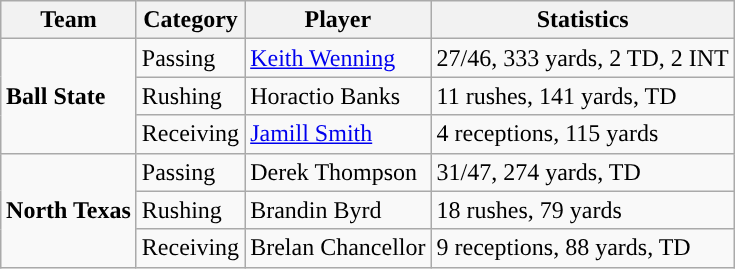<table class="wikitable" style="float: right;">
<tr>
<th>Team</th>
<th>Category</th>
<th>Player</th>
<th>Statistics</th>
</tr>
<tr>
<td rowspan=3><strong>Ball State</strong></td>
<td>Passing</td>
<td><a href='#'>Keith Wenning</a></td>
<td>27/46, 333 yards, 2 TD, 2 INT</td>
</tr>
<tr>
<td>Rushing</td>
<td>Horactio Banks</td>
<td>11 rushes, 141 yards, TD</td>
</tr>
<tr>
<td>Receiving</td>
<td><a href='#'>Jamill Smith</a></td>
<td>4 receptions, 115 yards</td>
</tr>
<tr>
<td rowspan=3><strong>North Texas</strong></td>
<td>Passing</td>
<td>Derek Thompson</td>
<td>31/47, 274 yards, TD</td>
</tr>
<tr>
<td>Rushing</td>
<td>Brandin Byrd</td>
<td>18 rushes, 79 yards</td>
</tr>
<tr>
<td>Receiving</td>
<td>Brelan Chancellor</td>
<td>9 receptions, 88 yards, TD</td>
</tr>
</table>
